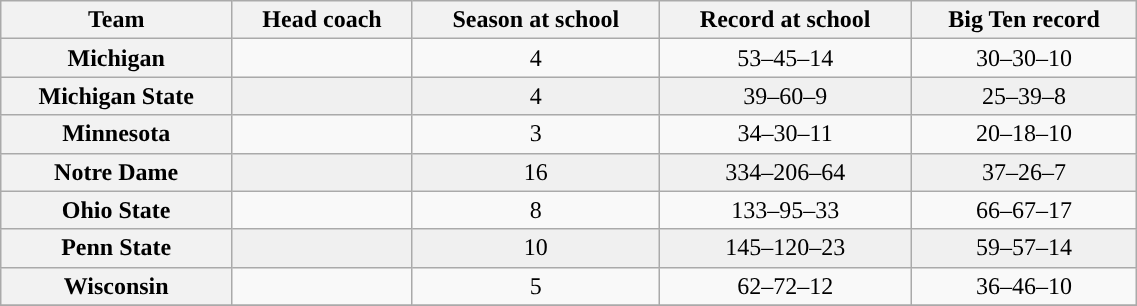<table class="wikitable sortable" style="text-align: center; "width=60%">
<tr>
<th>Team</th>
<th>Head coach</th>
<th>Season at school</th>
<th>Record at school</th>
<th>Big Ten record</th>
</tr>
<tr>
<th>Michigan</th>
<td></td>
<td>4</td>
<td>53–45–14</td>
<td>30–30–10</td>
</tr>
<tr bgcolor=f0f0f0>
<th>Michigan State</th>
<td></td>
<td>4</td>
<td>39–60–9</td>
<td>25–39–8</td>
</tr>
<tr>
<th>Minnesota</th>
<td></td>
<td>3</td>
<td>34–30–11</td>
<td>20–18–10</td>
</tr>
<tr bgcolor=f0f0f0>
<th>Notre Dame</th>
<td></td>
<td>16</td>
<td>334–206–64</td>
<td>37–26–7</td>
</tr>
<tr>
<th>Ohio State</th>
<td></td>
<td>8</td>
<td>133–95–33</td>
<td>66–67–17</td>
</tr>
<tr bgcolor=f0f0f0>
<th>Penn State</th>
<td></td>
<td>10</td>
<td>145–120–23</td>
<td>59–57–14</td>
</tr>
<tr>
<th>Wisconsin</th>
<td></td>
<td>5</td>
<td>62–72–12</td>
<td>36–46–10</td>
</tr>
<tr>
</tr>
</table>
